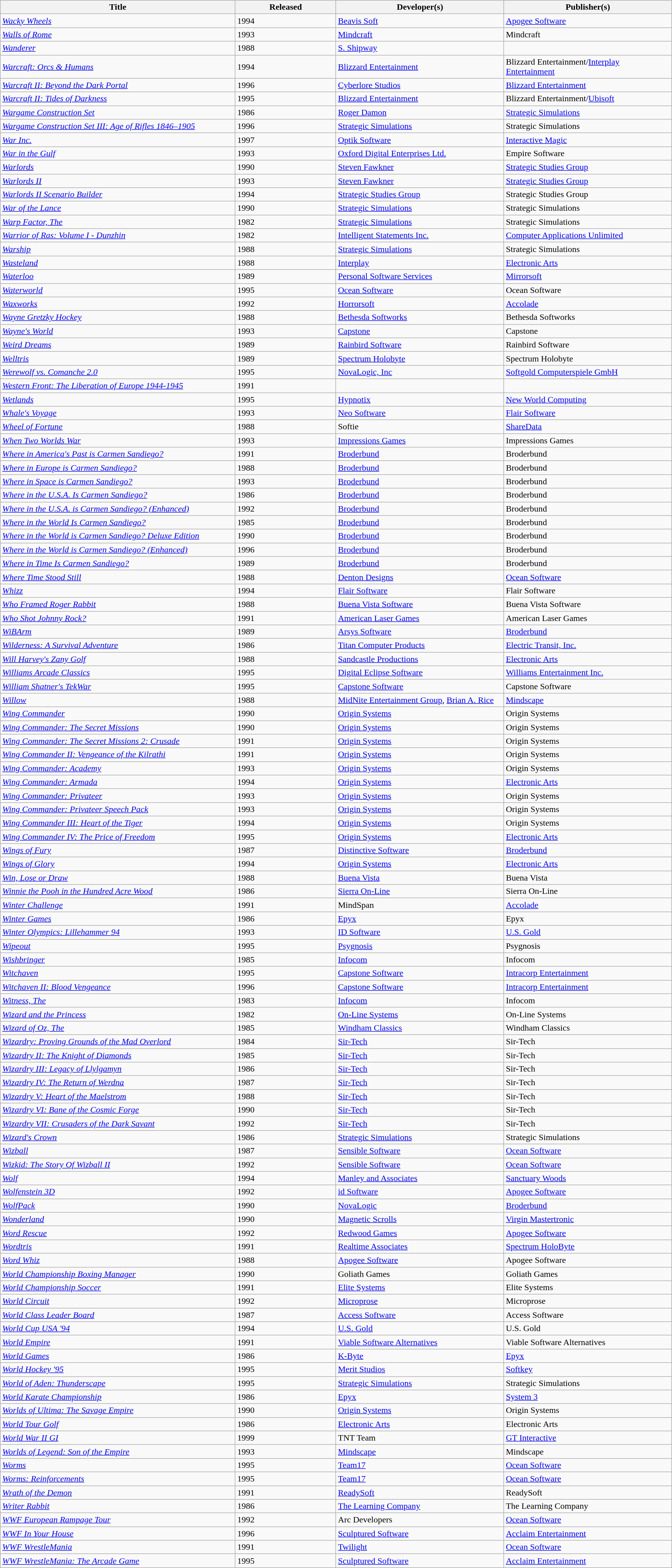<table class="wikitable sortable">
<tr>
<th width=35%>Title</th>
<th width=15%>Released</th>
<th width=25%>Developer(s)</th>
<th width=25%>Publisher(s)</th>
</tr>
<tr>
<td><em><a href='#'>Wacky Wheels</a></em></td>
<td>1994</td>
<td><a href='#'>Beavis Soft</a></td>
<td><a href='#'>Apogee Software</a></td>
</tr>
<tr>
<td><em><a href='#'>Walls of Rome</a></em></td>
<td>1993</td>
<td><a href='#'>Mindcraft</a></td>
<td>Mindcraft</td>
</tr>
<tr>
<td><em><a href='#'>Wanderer</a></em></td>
<td>1988</td>
<td><a href='#'>S. Shipway</a></td>
<td></td>
</tr>
<tr>
<td><em><a href='#'>Warcraft: Orcs & Humans</a></em></td>
<td>1994</td>
<td><a href='#'>Blizzard Entertainment</a></td>
<td>Blizzard Entertainment/<a href='#'>Interplay Entertainment</a></td>
</tr>
<tr>
<td><em><a href='#'>Warcraft II: Beyond the Dark Portal</a></em></td>
<td>1996</td>
<td><a href='#'>Cyberlore Studios</a></td>
<td><a href='#'>Blizzard Entertainment</a></td>
</tr>
<tr>
<td><em><a href='#'>Warcraft II: Tides of Darkness</a></em></td>
<td>1995</td>
<td><a href='#'>Blizzard Entertainment</a></td>
<td>Blizzard Entertainment/<a href='#'>Ubisoft</a></td>
</tr>
<tr>
<td><em><a href='#'>Wargame Construction Set</a></em></td>
<td>1986</td>
<td><a href='#'>Roger Damon</a></td>
<td><a href='#'>Strategic Simulations</a></td>
</tr>
<tr>
<td><em><a href='#'>Wargame Construction Set III: Age of Rifles 1846–1905</a></em></td>
<td>1996</td>
<td><a href='#'>Strategic Simulations</a></td>
<td>Strategic Simulations</td>
</tr>
<tr>
<td><em><a href='#'>War Inc.</a></em></td>
<td>1997</td>
<td><a href='#'>Optik Software</a></td>
<td><a href='#'>Interactive Magic</a></td>
</tr>
<tr>
<td><em><a href='#'>War in the Gulf</a></em></td>
<td>1993</td>
<td><a href='#'>Oxford Digital Enterprises Ltd.</a></td>
<td>Empire Software</td>
</tr>
<tr>
<td><em><a href='#'>Warlords</a></em></td>
<td>1990</td>
<td><a href='#'>Steven Fawkner</a></td>
<td><a href='#'>Strategic Studies Group</a></td>
</tr>
<tr>
<td><em><a href='#'>Warlords II</a></em></td>
<td>1993</td>
<td><a href='#'>Steven Fawkner</a></td>
<td><a href='#'>Strategic Studies Group</a></td>
</tr>
<tr>
<td><em><a href='#'>Warlords II Scenario Builder</a></em></td>
<td>1994</td>
<td><a href='#'>Strategic Studies Group</a></td>
<td>Strategic Studies Group</td>
</tr>
<tr>
<td><em><a href='#'>War of the Lance</a></em></td>
<td>1990</td>
<td><a href='#'>Strategic Simulations</a></td>
<td>Strategic Simulations</td>
</tr>
<tr>
<td><em><a href='#'>Warp Factor, The</a></em></td>
<td>1982</td>
<td><a href='#'>Strategic Simulations</a></td>
<td>Strategic Simulations</td>
</tr>
<tr>
<td><em><a href='#'>Warrior of Ras: Volume I - Dunzhin</a></em></td>
<td>1982</td>
<td><a href='#'>Intelligent Statements Inc.</a></td>
<td><a href='#'>Computer Applications Unlimited</a></td>
</tr>
<tr>
<td><em><a href='#'>Warship</a></em></td>
<td>1988</td>
<td><a href='#'>Strategic Simulations</a></td>
<td>Strategic Simulations</td>
</tr>
<tr>
<td><em><a href='#'>Wasteland</a></em></td>
<td>1988</td>
<td><a href='#'>Interplay</a></td>
<td><a href='#'>Electronic Arts</a></td>
</tr>
<tr>
<td><em><a href='#'>Waterloo</a></em></td>
<td>1989</td>
<td><a href='#'>Personal Software Services</a></td>
<td><a href='#'>Mirrorsoft</a></td>
</tr>
<tr>
<td><em><a href='#'>Waterworld</a></em></td>
<td>1995</td>
<td><a href='#'>Ocean Software</a></td>
<td>Ocean Software</td>
</tr>
<tr>
<td><em><a href='#'>Waxworks</a></em></td>
<td>1992</td>
<td><a href='#'>Horrorsoft</a></td>
<td><a href='#'>Accolade</a></td>
</tr>
<tr>
<td><em><a href='#'>Wayne Gretzky Hockey</a></em></td>
<td>1988</td>
<td><a href='#'>Bethesda Softworks</a></td>
<td>Bethesda Softworks</td>
</tr>
<tr>
<td><em><a href='#'>Wayne's World</a></em></td>
<td>1993</td>
<td><a href='#'>Capstone</a></td>
<td>Capstone</td>
</tr>
<tr>
<td><em><a href='#'>Weird Dreams</a></em></td>
<td>1989</td>
<td><a href='#'>Rainbird Software</a></td>
<td>Rainbird Software</td>
</tr>
<tr>
<td><em><a href='#'>Welltris</a></em></td>
<td>1989</td>
<td><a href='#'>Spectrum Holobyte</a></td>
<td>Spectrum Holobyte</td>
</tr>
<tr>
<td><em><a href='#'>Werewolf vs. Comanche 2.0</a></em></td>
<td>1995</td>
<td><a href='#'>NovaLogic, Inc</a></td>
<td><a href='#'>Softgold Computerspiele GmbH</a></td>
</tr>
<tr>
<td><em><a href='#'>Western Front: The Liberation of Europe 1944-1945</a></em></td>
<td>1991</td>
<td></td>
<td></td>
</tr>
<tr>
<td><em><a href='#'>Wetlands</a></em></td>
<td>1995</td>
<td><a href='#'>Hypnotix</a></td>
<td><a href='#'>New World Computing</a></td>
</tr>
<tr>
<td><em><a href='#'>Whale's Voyage</a></em></td>
<td>1993</td>
<td><a href='#'>Neo Software</a></td>
<td><a href='#'>Flair Software</a></td>
</tr>
<tr>
<td><em><a href='#'>Wheel of Fortune</a></em></td>
<td>1988</td>
<td>Softie</td>
<td><a href='#'>ShareData</a></td>
</tr>
<tr>
<td><em><a href='#'>When Two Worlds War</a></em></td>
<td>1993</td>
<td><a href='#'>Impressions Games</a></td>
<td>Impressions Games</td>
</tr>
<tr>
<td><em><a href='#'>Where in America's Past is Carmen Sandiego?</a></em></td>
<td>1991</td>
<td><a href='#'>Broderbund</a></td>
<td>Broderbund</td>
</tr>
<tr>
<td><em><a href='#'>Where in Europe is Carmen Sandiego?</a></em></td>
<td>1988</td>
<td><a href='#'>Broderbund</a></td>
<td>Broderbund</td>
</tr>
<tr>
<td><em><a href='#'>Where in Space is Carmen Sandiego?</a></em></td>
<td>1993</td>
<td><a href='#'>Broderbund</a></td>
<td>Broderbund</td>
</tr>
<tr>
<td><em><a href='#'>Where in the U.S.A. Is Carmen Sandiego?</a></em></td>
<td>1986</td>
<td><a href='#'>Broderbund</a></td>
<td>Broderbund</td>
</tr>
<tr>
<td><em><a href='#'>Where in the U.S.A. is Carmen Sandiego? (Enhanced)</a></em></td>
<td>1992</td>
<td><a href='#'>Broderbund</a></td>
<td>Broderbund</td>
</tr>
<tr>
<td><em><a href='#'>Where in the World Is Carmen Sandiego?</a></em></td>
<td>1985</td>
<td><a href='#'>Broderbund</a></td>
<td>Broderbund</td>
</tr>
<tr>
<td><em><a href='#'>Where in the World is Carmen Sandiego? Deluxe Edition</a></em></td>
<td>1990</td>
<td><a href='#'>Broderbund</a></td>
<td>Broderbund</td>
</tr>
<tr>
<td><em><a href='#'>Where in the World is Carmen Sandiego? (Enhanced)</a></em></td>
<td>1996</td>
<td><a href='#'>Broderbund</a></td>
<td>Broderbund</td>
</tr>
<tr>
<td><em><a href='#'>Where in Time Is Carmen Sandiego?</a></em></td>
<td>1989</td>
<td><a href='#'>Broderbund</a></td>
<td>Broderbund</td>
</tr>
<tr>
<td><em><a href='#'>Where Time Stood Still</a></em></td>
<td>1988</td>
<td><a href='#'>Denton Designs</a></td>
<td><a href='#'>Ocean Software</a></td>
</tr>
<tr>
<td><em><a href='#'>Whizz</a></em></td>
<td>1994</td>
<td><a href='#'>Flair Software</a></td>
<td>Flair Software</td>
</tr>
<tr>
<td><em><a href='#'>Who Framed Roger Rabbit</a></em></td>
<td>1988</td>
<td><a href='#'>Buena Vista Software</a></td>
<td>Buena Vista Software</td>
</tr>
<tr>
<td><em><a href='#'>Who Shot Johnny Rock?</a></em></td>
<td>1991</td>
<td><a href='#'>American Laser Games</a></td>
<td>American Laser Games</td>
</tr>
<tr>
<td><em><a href='#'>WiBArm</a></em></td>
<td>1989</td>
<td><a href='#'>Arsys Software</a></td>
<td><a href='#'>Broderbund</a></td>
</tr>
<tr>
<td><em><a href='#'>Wilderness: A Survival Adventure</a></em></td>
<td>1986</td>
<td><a href='#'>Titan Computer Products</a></td>
<td><a href='#'>Electric Transit, Inc.</a></td>
</tr>
<tr>
<td><em><a href='#'>Will Harvey's Zany Golf</a></em></td>
<td>1988</td>
<td><a href='#'>Sandcastle Productions</a></td>
<td><a href='#'>Electronic Arts</a></td>
</tr>
<tr>
<td><em><a href='#'>Williams Arcade Classics</a></em></td>
<td>1995</td>
<td><a href='#'>Digital Eclipse Software</a></td>
<td><a href='#'>Williams Entertainment Inc.</a></td>
</tr>
<tr>
<td><em><a href='#'>William Shatner's TekWar</a></em></td>
<td>1995</td>
<td><a href='#'>Capstone Software</a></td>
<td>Capstone Software</td>
</tr>
<tr>
<td><em><a href='#'>Willow</a></em></td>
<td>1988</td>
<td><a href='#'>MidNite Entertainment Group</a>, <a href='#'>Brian A. Rice</a></td>
<td><a href='#'>Mindscape</a></td>
</tr>
<tr>
<td><em><a href='#'>Wing Commander</a></em></td>
<td>1990</td>
<td><a href='#'>Origin Systems</a></td>
<td>Origin Systems</td>
</tr>
<tr>
<td><em><a href='#'>Wing Commander: The Secret Missions</a></em></td>
<td>1990</td>
<td><a href='#'>Origin Systems</a></td>
<td>Origin Systems</td>
</tr>
<tr>
<td><em><a href='#'>Wing Commander: The Secret Missions 2: Crusade</a></em></td>
<td>1991</td>
<td><a href='#'>Origin Systems</a></td>
<td>Origin Systems</td>
</tr>
<tr>
<td><em><a href='#'>Wing Commander II: Vengeance of the Kilrathi</a></em></td>
<td>1991</td>
<td><a href='#'>Origin Systems</a></td>
<td>Origin Systems</td>
</tr>
<tr>
<td><em><a href='#'>Wing Commander: Academy</a></em></td>
<td>1993</td>
<td><a href='#'>Origin Systems</a></td>
<td>Origin Systems</td>
</tr>
<tr>
<td><em><a href='#'>Wing Commander: Armada</a></em></td>
<td>1994</td>
<td><a href='#'>Origin Systems</a></td>
<td><a href='#'>Electronic Arts</a></td>
</tr>
<tr>
<td><em><a href='#'>Wing Commander: Privateer</a></em></td>
<td>1993</td>
<td><a href='#'>Origin Systems</a></td>
<td>Origin Systems</td>
</tr>
<tr>
<td><em><a href='#'>Wing Commander: Privateer Speech Pack</a></em></td>
<td>1993</td>
<td><a href='#'>Origin Systems</a></td>
<td>Origin Systems</td>
</tr>
<tr>
<td><em><a href='#'>Wing Commander III: Heart of the Tiger</a></em></td>
<td>1994</td>
<td><a href='#'>Origin Systems</a></td>
<td>Origin Systems</td>
</tr>
<tr>
<td><em><a href='#'>Wing Commander IV: The Price of Freedom</a></em></td>
<td>1995</td>
<td><a href='#'>Origin Systems</a></td>
<td><a href='#'>Electronic Arts</a></td>
</tr>
<tr>
<td><em><a href='#'>Wings of Fury</a></em></td>
<td>1987</td>
<td><a href='#'>Distinctive Software</a></td>
<td><a href='#'>Broderbund</a></td>
</tr>
<tr>
<td><em><a href='#'>Wings of Glory</a></em></td>
<td>1994</td>
<td><a href='#'>Origin Systems</a></td>
<td><a href='#'>Electronic Arts</a></td>
</tr>
<tr>
<td><em><a href='#'>Win, Lose or Draw</a></em></td>
<td>1988</td>
<td><a href='#'>Buena Vista</a></td>
<td>Buena Vista</td>
</tr>
<tr>
<td><em><a href='#'>Winnie the Pooh in the Hundred Acre Wood</a></em></td>
<td>1986</td>
<td><a href='#'>Sierra On-Line</a></td>
<td>Sierra On-Line</td>
</tr>
<tr>
<td><em><a href='#'>Winter Challenge</a></em></td>
<td>1991</td>
<td>MindSpan</td>
<td><a href='#'>Accolade</a></td>
</tr>
<tr>
<td><em><a href='#'>Winter Games</a></em></td>
<td>1986</td>
<td><a href='#'>Epyx</a></td>
<td>Epyx</td>
</tr>
<tr>
<td><em><a href='#'>Winter Olympics: Lillehammer 94</a></em></td>
<td>1993</td>
<td><a href='#'>ID Software</a></td>
<td><a href='#'>U.S. Gold</a></td>
</tr>
<tr>
<td><em><a href='#'>Wipeout</a></em></td>
<td>1995</td>
<td><a href='#'>Psygnosis</a></td>
<td>Psygnosis</td>
</tr>
<tr>
<td><em><a href='#'>Wishbringer</a></em></td>
<td>1985</td>
<td><a href='#'>Infocom</a></td>
<td>Infocom</td>
</tr>
<tr>
<td><em><a href='#'>Witchaven</a></em></td>
<td>1995</td>
<td><a href='#'>Capstone Software</a></td>
<td><a href='#'>Intracorp Entertainment</a></td>
</tr>
<tr>
<td><em><a href='#'>Witchaven II: Blood Vengeance</a></em></td>
<td>1996</td>
<td><a href='#'>Capstone Software</a></td>
<td><a href='#'>Intracorp Entertainment</a></td>
</tr>
<tr>
<td><em><a href='#'>Witness, The</a></em></td>
<td>1983</td>
<td><a href='#'>Infocom</a></td>
<td>Infocom</td>
</tr>
<tr>
<td><em><a href='#'>Wizard and the Princess</a></em></td>
<td>1982</td>
<td><a href='#'>On-Line Systems</a></td>
<td>On-Line Systems</td>
</tr>
<tr>
<td><em><a href='#'>Wizard of Oz, The</a></em></td>
<td>1985</td>
<td><a href='#'>Windham Classics</a></td>
<td>Windham Classics</td>
</tr>
<tr>
<td><em><a href='#'>Wizardry: Proving Grounds of the Mad Overlord</a></em></td>
<td>1984</td>
<td><a href='#'>Sir-Tech</a></td>
<td>Sir-Tech</td>
</tr>
<tr>
<td><em><a href='#'>Wizardry II: The Knight of Diamonds</a></em></td>
<td>1985</td>
<td><a href='#'>Sir-Tech</a></td>
<td>Sir-Tech</td>
</tr>
<tr>
<td><em><a href='#'>Wizardry III: Legacy of Llylgamyn</a></em></td>
<td>1986</td>
<td><a href='#'>Sir-Tech</a></td>
<td>Sir-Tech</td>
</tr>
<tr>
<td><em><a href='#'>Wizardry IV: The Return of Werdna</a></em></td>
<td>1987</td>
<td><a href='#'>Sir-Tech</a></td>
<td>Sir-Tech</td>
</tr>
<tr>
<td><em><a href='#'>Wizardry V: Heart of the Maelstrom</a></em></td>
<td>1988</td>
<td><a href='#'>Sir-Tech</a></td>
<td>Sir-Tech</td>
</tr>
<tr>
<td><em><a href='#'>Wizardry VI: Bane of the Cosmic Forge</a></em></td>
<td>1990</td>
<td><a href='#'>Sir-Tech</a></td>
<td>Sir-Tech</td>
</tr>
<tr>
<td><em><a href='#'>Wizardry VII: Crusaders of the Dark Savant</a></em></td>
<td>1992</td>
<td><a href='#'>Sir-Tech</a></td>
<td>Sir-Tech</td>
</tr>
<tr>
<td><em><a href='#'>Wizard's Crown</a></em></td>
<td>1986</td>
<td><a href='#'>Strategic Simulations</a></td>
<td>Strategic Simulations</td>
</tr>
<tr>
<td><em><a href='#'>Wizball</a></em></td>
<td>1987</td>
<td><a href='#'>Sensible Software</a></td>
<td><a href='#'>Ocean Software</a></td>
</tr>
<tr>
<td><em><a href='#'>Wizkid: The Story Of Wizball II</a></em></td>
<td>1992</td>
<td><a href='#'>Sensible Software</a></td>
<td><a href='#'>Ocean Software</a></td>
</tr>
<tr>
<td><em><a href='#'>Wolf</a></em></td>
<td>1994</td>
<td><a href='#'>Manley and Associates</a></td>
<td><a href='#'>Sanctuary Woods</a></td>
</tr>
<tr>
<td><em><a href='#'>Wolfenstein 3D</a></em></td>
<td>1992</td>
<td><a href='#'>id Software</a></td>
<td><a href='#'>Apogee Software</a></td>
</tr>
<tr>
<td><em><a href='#'>WolfPack</a></em></td>
<td>1990</td>
<td><a href='#'>NovaLogic</a></td>
<td><a href='#'>Broderbund</a></td>
</tr>
<tr>
<td><em><a href='#'>Wonderland</a></em></td>
<td>1990</td>
<td><a href='#'>Magnetic Scrolls</a></td>
<td><a href='#'>Virgin Mastertronic</a></td>
</tr>
<tr>
<td><em><a href='#'>Word Rescue</a></em></td>
<td>1992</td>
<td><a href='#'>Redwood Games</a></td>
<td><a href='#'>Apogee Software</a></td>
</tr>
<tr>
<td><em><a href='#'>Wordtris</a></em></td>
<td>1991</td>
<td><a href='#'>Realtime Associates</a></td>
<td><a href='#'>Spectrum HoloByte</a></td>
</tr>
<tr>
<td><em><a href='#'>Word Whiz</a></em></td>
<td>1988</td>
<td><a href='#'>Apogee Software</a></td>
<td>Apogee Software</td>
</tr>
<tr>
<td><em><a href='#'>World Championship Boxing Manager</a></em></td>
<td>1990</td>
<td>Goliath Games</td>
<td>Goliath Games</td>
</tr>
<tr>
<td><em><a href='#'>World Championship Soccer</a></em></td>
<td>1991</td>
<td><a href='#'>Elite Systems</a></td>
<td>Elite Systems</td>
</tr>
<tr>
<td><em><a href='#'>World Circuit</a></em></td>
<td>1992</td>
<td><a href='#'>Microprose</a></td>
<td>Microprose</td>
</tr>
<tr>
<td><em><a href='#'>World Class Leader Board</a></em></td>
<td>1987</td>
<td><a href='#'>Access Software</a></td>
<td>Access Software</td>
</tr>
<tr>
<td><em><a href='#'>World Cup USA '94</a></em></td>
<td>1994</td>
<td><a href='#'>U.S. Gold</a></td>
<td>U.S. Gold</td>
</tr>
<tr>
<td><em><a href='#'>World Empire</a></em></td>
<td>1991</td>
<td><a href='#'>Viable Software Alternatives</a></td>
<td>Viable Software Alternatives</td>
</tr>
<tr>
<td><em><a href='#'>World Games</a></em></td>
<td>1986</td>
<td><a href='#'>K-Byte</a></td>
<td><a href='#'>Epyx</a></td>
</tr>
<tr>
<td><em><a href='#'>World Hockey '95</a></em></td>
<td>1995</td>
<td><a href='#'>Merit Studios</a></td>
<td><a href='#'>Softkey</a></td>
</tr>
<tr>
<td><em><a href='#'>World of Aden: Thunderscape</a></em></td>
<td>1995</td>
<td><a href='#'>Strategic Simulations</a></td>
<td>Strategic Simulations</td>
</tr>
<tr>
<td><em><a href='#'>World Karate Championship</a></em></td>
<td>1986</td>
<td><a href='#'>Epyx</a></td>
<td><a href='#'>System 3</a></td>
</tr>
<tr>
<td><em><a href='#'>Worlds of Ultima: The Savage Empire</a></em></td>
<td>1990</td>
<td><a href='#'>Origin Systems</a></td>
<td>Origin Systems</td>
</tr>
<tr>
<td><em><a href='#'>World Tour Golf</a></em></td>
<td>1986</td>
<td><a href='#'>Electronic Arts</a></td>
<td>Electronic Arts</td>
</tr>
<tr>
<td><em><a href='#'>World War II GI</a></em></td>
<td>1999</td>
<td>TNT Team</td>
<td><a href='#'>GT Interactive</a></td>
</tr>
<tr>
<td><em><a href='#'>Worlds of Legend: Son of the Empire</a></em></td>
<td>1993</td>
<td><a href='#'>Mindscape</a></td>
<td>Mindscape</td>
</tr>
<tr>
<td><em><a href='#'>Worms</a></em></td>
<td>1995</td>
<td><a href='#'>Team17</a></td>
<td><a href='#'>Ocean Software</a></td>
</tr>
<tr>
<td><em><a href='#'>Worms: Reinforcements</a></em></td>
<td>1995</td>
<td><a href='#'>Team17</a></td>
<td><a href='#'>Ocean Software</a></td>
</tr>
<tr>
<td><em><a href='#'>Wrath of the Demon</a></em></td>
<td>1991</td>
<td><a href='#'>ReadySoft</a></td>
<td>ReadySoft</td>
</tr>
<tr>
<td><em><a href='#'>Writer Rabbit</a></em></td>
<td>1986</td>
<td><a href='#'>The Learning Company</a></td>
<td>The Learning Company</td>
</tr>
<tr>
<td><em><a href='#'>WWF European Rampage Tour</a></em></td>
<td>1992</td>
<td>Arc Developers</td>
<td><a href='#'>Ocean Software</a></td>
</tr>
<tr>
<td><em><a href='#'>WWF In Your House</a></em></td>
<td>1996</td>
<td><a href='#'>Sculptured Software</a></td>
<td><a href='#'>Acclaim Entertainment</a></td>
</tr>
<tr>
<td><em><a href='#'>WWF WrestleMania</a></em></td>
<td>1991</td>
<td><a href='#'>Twilight</a></td>
<td><a href='#'>Ocean Software</a></td>
</tr>
<tr>
<td><em><a href='#'>WWF WrestleMania: The Arcade Game</a></em></td>
<td>1995</td>
<td><a href='#'>Sculptured Software</a></td>
<td><a href='#'>Acclaim Entertainment</a></td>
</tr>
</table>
